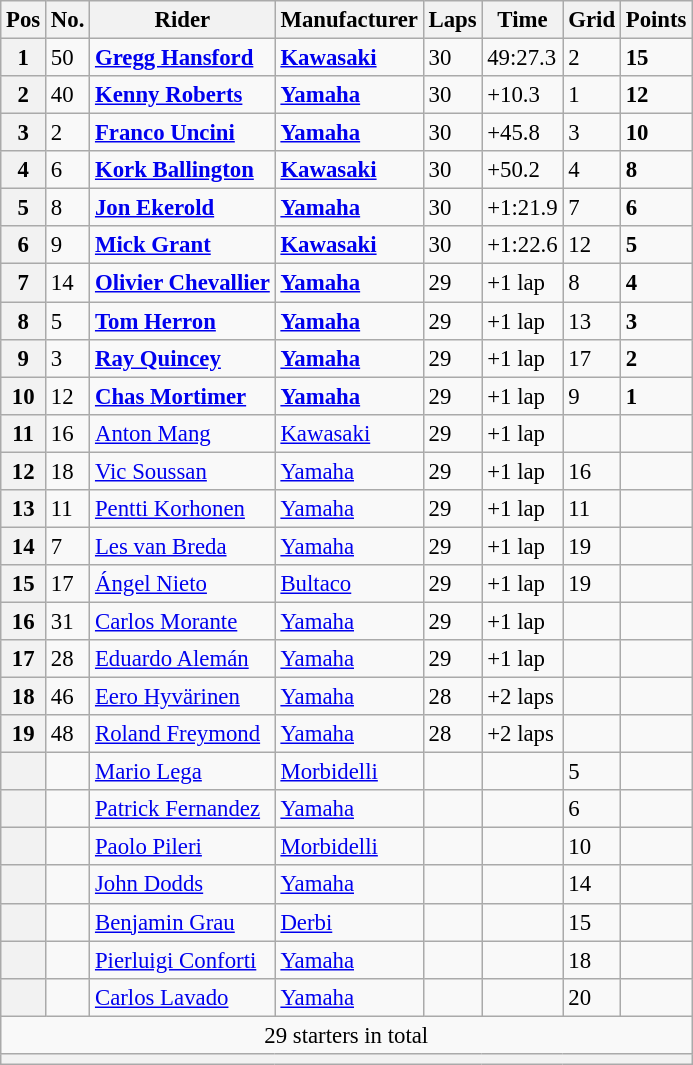<table class="wikitable" style="font-size: 95%;">
<tr>
<th>Pos</th>
<th>No.</th>
<th>Rider</th>
<th>Manufacturer</th>
<th>Laps</th>
<th>Time</th>
<th>Grid</th>
<th>Points</th>
</tr>
<tr>
<th>1</th>
<td>50</td>
<td> <strong><a href='#'>Gregg Hansford</a></strong></td>
<td><strong><a href='#'>Kawasaki</a></strong></td>
<td>30</td>
<td>49:27.3</td>
<td>2</td>
<td><strong>15</strong></td>
</tr>
<tr>
<th>2</th>
<td>40</td>
<td> <strong><a href='#'>Kenny Roberts</a></strong></td>
<td><strong><a href='#'>Yamaha</a></strong></td>
<td>30</td>
<td>+10.3</td>
<td>1</td>
<td><strong>12</strong></td>
</tr>
<tr>
<th>3</th>
<td>2</td>
<td> <strong><a href='#'>Franco Uncini</a></strong></td>
<td><strong><a href='#'>Yamaha</a></strong></td>
<td>30</td>
<td>+45.8</td>
<td>3</td>
<td><strong>10</strong></td>
</tr>
<tr>
<th>4</th>
<td>6</td>
<td> <strong><a href='#'>Kork Ballington</a></strong></td>
<td><strong><a href='#'>Kawasaki</a></strong></td>
<td>30</td>
<td>+50.2</td>
<td>4</td>
<td><strong>8</strong></td>
</tr>
<tr>
<th>5</th>
<td>8</td>
<td> <strong><a href='#'>Jon Ekerold</a></strong></td>
<td><strong><a href='#'>Yamaha</a></strong></td>
<td>30</td>
<td>+1:21.9</td>
<td>7</td>
<td><strong>6</strong></td>
</tr>
<tr>
<th>6</th>
<td>9</td>
<td> <strong><a href='#'>Mick Grant</a></strong></td>
<td><strong><a href='#'>Kawasaki</a></strong></td>
<td>30</td>
<td>+1:22.6</td>
<td>12</td>
<td><strong>5</strong></td>
</tr>
<tr>
<th>7</th>
<td>14</td>
<td> <strong><a href='#'>Olivier Chevallier</a></strong></td>
<td><strong><a href='#'>Yamaha</a></strong></td>
<td>29</td>
<td>+1 lap</td>
<td>8</td>
<td><strong>4</strong></td>
</tr>
<tr>
<th>8</th>
<td>5</td>
<td> <strong><a href='#'>Tom Herron</a></strong></td>
<td><strong><a href='#'>Yamaha</a></strong></td>
<td>29</td>
<td>+1 lap</td>
<td>13</td>
<td><strong>3</strong></td>
</tr>
<tr>
<th>9</th>
<td>3</td>
<td> <strong><a href='#'>Ray Quincey</a></strong></td>
<td><strong><a href='#'>Yamaha</a></strong></td>
<td>29</td>
<td>+1 lap</td>
<td>17</td>
<td><strong>2</strong></td>
</tr>
<tr>
<th>10</th>
<td>12</td>
<td> <strong><a href='#'>Chas Mortimer</a></strong></td>
<td><strong><a href='#'>Yamaha</a></strong></td>
<td>29</td>
<td>+1 lap</td>
<td>9</td>
<td><strong>1</strong></td>
</tr>
<tr>
<th>11</th>
<td>16</td>
<td> <a href='#'>Anton Mang</a></td>
<td><a href='#'>Kawasaki</a></td>
<td>29</td>
<td>+1 lap</td>
<td></td>
<td></td>
</tr>
<tr>
<th>12</th>
<td>18</td>
<td> <a href='#'>Vic Soussan</a></td>
<td><a href='#'>Yamaha</a></td>
<td>29</td>
<td>+1 lap</td>
<td>16</td>
<td></td>
</tr>
<tr>
<th>13</th>
<td>11</td>
<td> <a href='#'>Pentti Korhonen</a></td>
<td><a href='#'>Yamaha</a></td>
<td>29</td>
<td>+1 lap</td>
<td>11</td>
<td></td>
</tr>
<tr>
<th>14</th>
<td>7</td>
<td> <a href='#'>Les van Breda</a></td>
<td><a href='#'>Yamaha</a></td>
<td>29</td>
<td>+1 lap</td>
<td>19</td>
<td></td>
</tr>
<tr>
<th>15</th>
<td>17</td>
<td> <a href='#'>Ángel Nieto</a></td>
<td><a href='#'>Bultaco</a></td>
<td>29</td>
<td>+1 lap</td>
<td>19</td>
<td></td>
</tr>
<tr>
<th>16</th>
<td>31</td>
<td> <a href='#'>Carlos Morante</a></td>
<td><a href='#'>Yamaha</a></td>
<td>29</td>
<td>+1 lap</td>
<td></td>
<td></td>
</tr>
<tr>
<th>17</th>
<td>28</td>
<td> <a href='#'>Eduardo Alemán</a></td>
<td><a href='#'>Yamaha</a></td>
<td>29</td>
<td>+1 lap</td>
<td></td>
<td></td>
</tr>
<tr>
<th>18</th>
<td>46</td>
<td> <a href='#'>Eero Hyvärinen</a></td>
<td><a href='#'>Yamaha</a></td>
<td>28</td>
<td>+2 laps</td>
<td></td>
<td></td>
</tr>
<tr>
<th>19</th>
<td>48</td>
<td> <a href='#'>Roland Freymond</a></td>
<td><a href='#'>Yamaha</a></td>
<td>28</td>
<td>+2 laps</td>
<td></td>
<td></td>
</tr>
<tr>
<th></th>
<td></td>
<td> <a href='#'>Mario Lega</a></td>
<td><a href='#'>Morbidelli</a></td>
<td></td>
<td></td>
<td>5</td>
<td></td>
</tr>
<tr>
<th></th>
<td></td>
<td> <a href='#'>Patrick Fernandez</a></td>
<td><a href='#'>Yamaha</a></td>
<td></td>
<td></td>
<td>6</td>
<td></td>
</tr>
<tr>
<th></th>
<td></td>
<td> <a href='#'>Paolo Pileri</a></td>
<td><a href='#'>Morbidelli</a></td>
<td></td>
<td></td>
<td>10</td>
<td></td>
</tr>
<tr>
<th></th>
<td></td>
<td> <a href='#'>John Dodds</a></td>
<td><a href='#'>Yamaha</a></td>
<td></td>
<td></td>
<td>14</td>
<td></td>
</tr>
<tr>
<th></th>
<td></td>
<td> <a href='#'>Benjamin Grau</a></td>
<td><a href='#'>Derbi</a></td>
<td></td>
<td></td>
<td>15</td>
<td></td>
</tr>
<tr>
<th></th>
<td></td>
<td> <a href='#'>Pierluigi Conforti</a></td>
<td><a href='#'>Yamaha</a></td>
<td></td>
<td></td>
<td>18</td>
<td></td>
</tr>
<tr>
<th></th>
<td></td>
<td> <a href='#'>Carlos Lavado</a></td>
<td><a href='#'>Yamaha</a></td>
<td></td>
<td></td>
<td>20</td>
<td></td>
</tr>
<tr>
<td colspan=8 align=center>29 starters in total</td>
</tr>
<tr>
<th colspan=8></th>
</tr>
</table>
